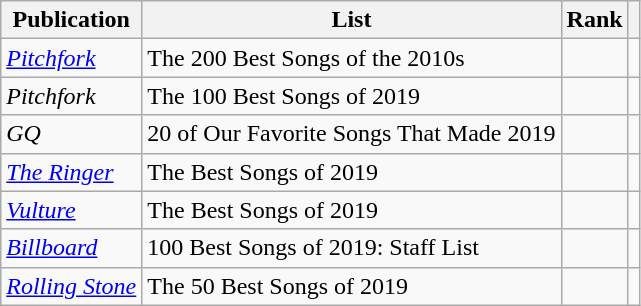<table class="wikitable sortable plainrowheaders">
<tr>
<th>Publication</th>
<th>List</th>
<th>Rank</th>
<th class="unsortable"></th>
</tr>
<tr>
<td><em><a href='#'>Pitchfork</a></em></td>
<td>The 200 Best Songs of the 2010s</td>
<td></td>
<td></td>
</tr>
<tr>
<td><em>Pitchfork</em></td>
<td>The 100 Best Songs of 2019</td>
<td></td>
<td></td>
</tr>
<tr>
<td><em>GQ</em></td>
<td>20 of Our Favorite Songs That Made 2019</td>
<td></td>
<td></td>
</tr>
<tr>
<td><em><a href='#'>The Ringer</a></em></td>
<td>The Best Songs of 2019</td>
<td></td>
<td></td>
</tr>
<tr>
<td><em><a href='#'>Vulture</a></em></td>
<td>The Best Songs of 2019</td>
<td></td>
<td></td>
</tr>
<tr>
<td><em><a href='#'>Billboard</a></em></td>
<td>100 Best Songs of 2019: Staff List</td>
<td></td>
<td></td>
</tr>
<tr>
<td><em><a href='#'>Rolling Stone</a></em></td>
<td>The 50 Best Songs of 2019</td>
<td></td>
<td></td>
</tr>
</table>
